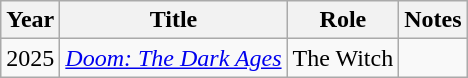<table class="wikitable sortable">
<tr>
<th>Year</th>
<th>Title</th>
<th>Role</th>
<th class="unsortable">Notes</th>
</tr>
<tr>
<td>2025</td>
<td><em><a href='#'>Doom: The Dark Ages</a></em></td>
<td>The Witch</td>
<td></td>
</tr>
</table>
